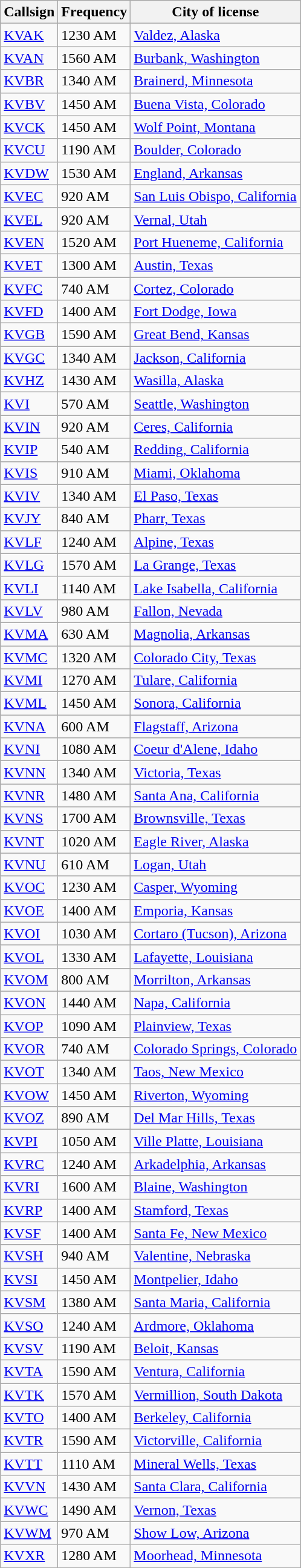<table class="wikitable sortable">
<tr>
<th>Callsign</th>
<th>Frequency</th>
<th>City of license</th>
</tr>
<tr>
<td><a href='#'>KVAK</a></td>
<td>1230 AM</td>
<td><a href='#'>Valdez, Alaska</a></td>
</tr>
<tr>
<td><a href='#'>KVAN</a></td>
<td>1560 AM</td>
<td><a href='#'>Burbank, Washington</a></td>
</tr>
<tr>
<td><a href='#'>KVBR</a></td>
<td>1340 AM</td>
<td><a href='#'>Brainerd, Minnesota</a></td>
</tr>
<tr>
<td><a href='#'>KVBV</a></td>
<td>1450 AM</td>
<td><a href='#'>Buena Vista, Colorado</a></td>
</tr>
<tr>
<td><a href='#'>KVCK</a></td>
<td>1450 AM</td>
<td><a href='#'>Wolf Point, Montana</a></td>
</tr>
<tr>
<td><a href='#'>KVCU</a></td>
<td>1190 AM</td>
<td><a href='#'>Boulder, Colorado</a></td>
</tr>
<tr>
<td><a href='#'>KVDW</a></td>
<td>1530 AM</td>
<td><a href='#'>England, Arkansas</a></td>
</tr>
<tr>
<td><a href='#'>KVEC</a></td>
<td>920 AM</td>
<td><a href='#'>San Luis Obispo, California</a></td>
</tr>
<tr>
<td><a href='#'>KVEL</a></td>
<td>920 AM</td>
<td><a href='#'>Vernal, Utah</a></td>
</tr>
<tr>
<td><a href='#'>KVEN</a></td>
<td>1520 AM</td>
<td><a href='#'>Port Hueneme, California</a></td>
</tr>
<tr>
<td><a href='#'>KVET</a></td>
<td>1300 AM</td>
<td><a href='#'>Austin, Texas</a></td>
</tr>
<tr>
<td><a href='#'>KVFC</a></td>
<td>740 AM</td>
<td><a href='#'>Cortez, Colorado</a></td>
</tr>
<tr>
<td><a href='#'>KVFD</a></td>
<td>1400 AM</td>
<td><a href='#'>Fort Dodge, Iowa</a></td>
</tr>
<tr>
<td><a href='#'>KVGB</a></td>
<td>1590 AM</td>
<td><a href='#'>Great Bend, Kansas</a></td>
</tr>
<tr>
<td><a href='#'>KVGC</a></td>
<td>1340 AM</td>
<td><a href='#'>Jackson, California</a></td>
</tr>
<tr>
<td><a href='#'>KVHZ</a></td>
<td>1430 AM</td>
<td><a href='#'>Wasilla, Alaska</a></td>
</tr>
<tr>
<td><a href='#'>KVI</a></td>
<td>570 AM</td>
<td><a href='#'>Seattle, Washington</a></td>
</tr>
<tr>
<td><a href='#'>KVIN</a></td>
<td>920 AM</td>
<td><a href='#'>Ceres, California</a></td>
</tr>
<tr>
<td><a href='#'>KVIP</a></td>
<td>540 AM</td>
<td><a href='#'>Redding, California</a></td>
</tr>
<tr>
<td><a href='#'>KVIS</a></td>
<td>910 AM</td>
<td><a href='#'>Miami, Oklahoma</a></td>
</tr>
<tr>
<td><a href='#'>KVIV</a></td>
<td>1340 AM</td>
<td><a href='#'>El Paso, Texas</a></td>
</tr>
<tr>
<td><a href='#'>KVJY</a></td>
<td>840 AM</td>
<td><a href='#'>Pharr, Texas</a></td>
</tr>
<tr>
<td><a href='#'>KVLF</a></td>
<td>1240 AM</td>
<td><a href='#'>Alpine, Texas</a></td>
</tr>
<tr>
<td><a href='#'>KVLG</a></td>
<td>1570 AM</td>
<td><a href='#'>La Grange, Texas</a></td>
</tr>
<tr>
<td><a href='#'>KVLI</a></td>
<td>1140 AM</td>
<td><a href='#'>Lake Isabella, California</a></td>
</tr>
<tr>
<td><a href='#'>KVLV</a></td>
<td>980 AM</td>
<td><a href='#'>Fallon, Nevada</a></td>
</tr>
<tr>
<td><a href='#'>KVMA</a></td>
<td>630 AM</td>
<td><a href='#'>Magnolia, Arkansas</a></td>
</tr>
<tr>
<td><a href='#'>KVMC</a></td>
<td>1320 AM</td>
<td><a href='#'>Colorado City, Texas</a></td>
</tr>
<tr>
<td><a href='#'>KVMI</a></td>
<td>1270 AM</td>
<td><a href='#'>Tulare, California</a></td>
</tr>
<tr>
<td><a href='#'>KVML</a></td>
<td>1450 AM</td>
<td><a href='#'>Sonora, California</a></td>
</tr>
<tr>
<td><a href='#'>KVNA</a></td>
<td>600 AM</td>
<td><a href='#'>Flagstaff, Arizona</a></td>
</tr>
<tr>
<td><a href='#'>KVNI</a></td>
<td>1080 AM</td>
<td><a href='#'>Coeur d'Alene, Idaho</a></td>
</tr>
<tr>
<td><a href='#'>KVNN</a></td>
<td>1340 AM</td>
<td><a href='#'>Victoria, Texas</a></td>
</tr>
<tr>
<td><a href='#'>KVNR</a></td>
<td>1480 AM</td>
<td><a href='#'>Santa Ana, California</a></td>
</tr>
<tr>
<td><a href='#'>KVNS</a></td>
<td>1700 AM</td>
<td><a href='#'>Brownsville, Texas</a></td>
</tr>
<tr>
<td><a href='#'>KVNT</a></td>
<td>1020 AM</td>
<td><a href='#'>Eagle River, Alaska</a></td>
</tr>
<tr>
<td><a href='#'>KVNU</a></td>
<td>610 AM</td>
<td><a href='#'>Logan, Utah</a></td>
</tr>
<tr>
<td><a href='#'>KVOC</a></td>
<td>1230 AM</td>
<td><a href='#'>Casper, Wyoming</a></td>
</tr>
<tr>
<td><a href='#'>KVOE</a></td>
<td>1400 AM</td>
<td><a href='#'>Emporia, Kansas</a></td>
</tr>
<tr>
<td><a href='#'>KVOI</a></td>
<td>1030 AM</td>
<td><a href='#'>Cortaro (Tucson), Arizona</a></td>
</tr>
<tr>
<td><a href='#'>KVOL</a></td>
<td>1330 AM</td>
<td><a href='#'>Lafayette, Louisiana</a></td>
</tr>
<tr>
<td><a href='#'>KVOM</a></td>
<td>800 AM</td>
<td><a href='#'>Morrilton, Arkansas</a></td>
</tr>
<tr>
<td><a href='#'>KVON</a></td>
<td>1440 AM</td>
<td><a href='#'>Napa, California</a></td>
</tr>
<tr>
<td><a href='#'>KVOP</a></td>
<td>1090 AM</td>
<td><a href='#'>Plainview, Texas</a></td>
</tr>
<tr>
<td><a href='#'>KVOR</a></td>
<td>740 AM</td>
<td><a href='#'>Colorado Springs, Colorado</a></td>
</tr>
<tr>
<td><a href='#'>KVOT</a></td>
<td>1340 AM</td>
<td><a href='#'>Taos, New Mexico</a></td>
</tr>
<tr>
<td><a href='#'>KVOW</a></td>
<td>1450 AM</td>
<td><a href='#'>Riverton, Wyoming</a></td>
</tr>
<tr>
<td><a href='#'>KVOZ</a></td>
<td>890 AM</td>
<td><a href='#'>Del Mar Hills, Texas</a></td>
</tr>
<tr>
<td><a href='#'>KVPI</a></td>
<td>1050 AM</td>
<td><a href='#'>Ville Platte, Louisiana</a></td>
</tr>
<tr>
<td><a href='#'>KVRC</a></td>
<td>1240 AM</td>
<td><a href='#'>Arkadelphia, Arkansas</a></td>
</tr>
<tr>
<td><a href='#'>KVRI</a></td>
<td>1600 AM</td>
<td><a href='#'>Blaine, Washington</a></td>
</tr>
<tr>
<td><a href='#'>KVRP</a></td>
<td>1400 AM</td>
<td><a href='#'>Stamford, Texas</a></td>
</tr>
<tr>
<td><a href='#'>KVSF</a></td>
<td>1400 AM</td>
<td><a href='#'>Santa Fe, New Mexico</a></td>
</tr>
<tr>
<td><a href='#'>KVSH</a></td>
<td>940 AM</td>
<td><a href='#'>Valentine, Nebraska</a></td>
</tr>
<tr>
<td><a href='#'>KVSI</a></td>
<td>1450 AM</td>
<td><a href='#'>Montpelier, Idaho</a></td>
</tr>
<tr>
<td><a href='#'>KVSM</a></td>
<td>1380 AM</td>
<td><a href='#'>Santa Maria, California</a></td>
</tr>
<tr>
<td><a href='#'>KVSO</a></td>
<td>1240 AM</td>
<td><a href='#'>Ardmore, Oklahoma</a></td>
</tr>
<tr>
<td><a href='#'>KVSV</a></td>
<td>1190 AM</td>
<td><a href='#'>Beloit, Kansas</a></td>
</tr>
<tr>
<td><a href='#'>KVTA</a></td>
<td>1590 AM</td>
<td><a href='#'>Ventura, California</a></td>
</tr>
<tr>
<td><a href='#'>KVTK</a></td>
<td>1570 AM</td>
<td><a href='#'>Vermillion, South Dakota</a></td>
</tr>
<tr>
<td><a href='#'>KVTO</a></td>
<td>1400 AM</td>
<td><a href='#'>Berkeley, California</a></td>
</tr>
<tr>
<td><a href='#'>KVTR</a></td>
<td>1590 AM</td>
<td><a href='#'>Victorville, California</a></td>
</tr>
<tr>
<td><a href='#'>KVTT</a></td>
<td>1110 AM</td>
<td><a href='#'>Mineral Wells, Texas</a></td>
</tr>
<tr>
<td><a href='#'>KVVN</a></td>
<td>1430 AM</td>
<td><a href='#'>Santa Clara, California</a></td>
</tr>
<tr>
<td><a href='#'>KVWC</a></td>
<td>1490 AM</td>
<td><a href='#'>Vernon, Texas</a></td>
</tr>
<tr>
<td><a href='#'>KVWM</a></td>
<td>970 AM</td>
<td><a href='#'>Show Low, Arizona</a></td>
</tr>
<tr>
<td><a href='#'>KVXR</a></td>
<td>1280 AM</td>
<td><a href='#'>Moorhead, Minnesota</a></td>
</tr>
<tr>
</tr>
</table>
